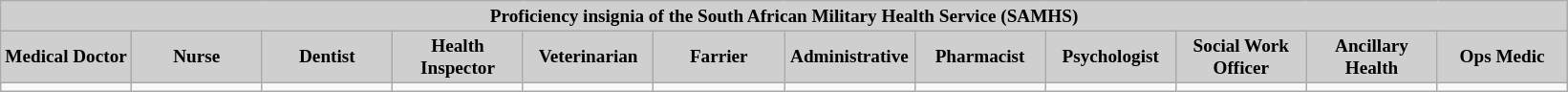<table class="wikitable" style="font-size:80%;" align="center;">
<tr>
<th Scope="col" colspan="15" style="background:#CECFCE;">Proficiency insignia of the South African Military Health Service (SAMHS)</th>
</tr>
<tr>
<th scope="col"  style="width:85px; background:#cecfce;">Medical Doctor</th>
<th scope="col"  style="width:85px; background:#cecfce;">Nurse</th>
<th scope="col"  style="width:85px; background:#cecfce;">Dentist</th>
<th scope="col"  style="width:85px; background:#cecfce;">Health Inspector</th>
<th scope="col"  style="width:85px; background:#cecfce;">Veterinarian</th>
<th scope="col"  style="width:85px; background:#cecfce;">Farrier</th>
<th scope="col"  style="width:85px; background:#cecfce;">Administrative</th>
<th scope="col"  style="width:85px; background:#cecfce;">Pharmacist</th>
<th scope="col"  style="width:85px; background:#cecfce;">Psychologist</th>
<th scope="col"  style="width:85px; background:#cecfce;">Social Work Officer</th>
<th scope="col"  style="width:85px; background:#cecfce;">Ancillary Health</th>
<th scope="col"  style="width:85px; background:#cecfce;">Ops Medic</th>
</tr>
<tr>
<td></td>
<td></td>
<td></td>
<td></td>
<td></td>
<td></td>
<td></td>
<td></td>
<td></td>
<td></td>
<td></td>
<td></td>
</tr>
</table>
